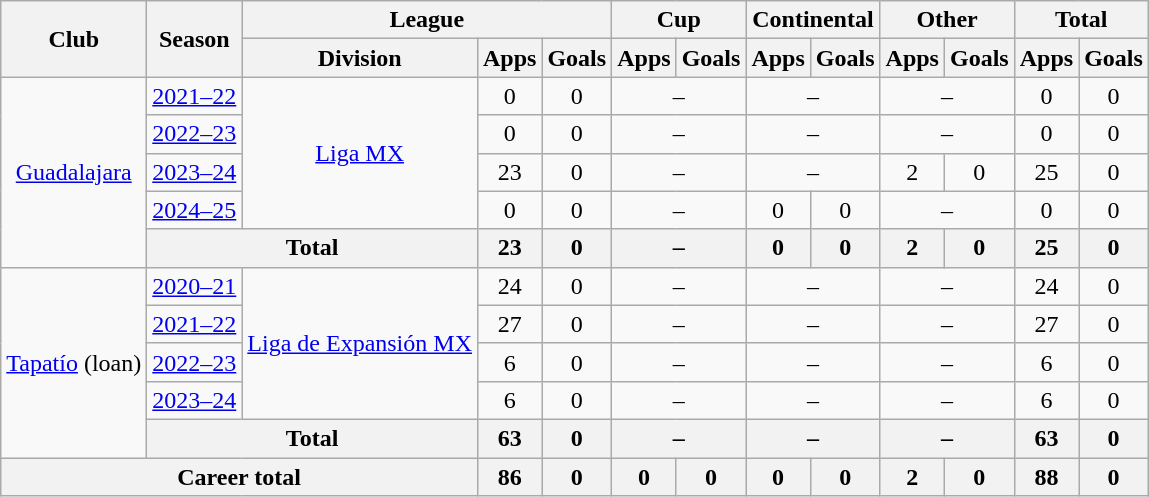<table class="wikitable" style="text-align:center">
<tr>
<th rowspan="2">Club</th>
<th rowspan="2">Season</th>
<th colspan="3">League</th>
<th colspan="2">Cup</th>
<th colspan="2">Continental</th>
<th colspan="2">Other</th>
<th colspan="2">Total</th>
</tr>
<tr>
<th>Division</th>
<th>Apps</th>
<th>Goals</th>
<th>Apps</th>
<th>Goals</th>
<th>Apps</th>
<th>Goals</th>
<th>Apps</th>
<th>Goals</th>
<th>Apps</th>
<th>Goals</th>
</tr>
<tr>
<td rowspan="5"><a href='#'>Guadalajara</a></td>
<td><a href='#'>2021–22</a></td>
<td rowspan="4"><a href='#'>Liga MX</a></td>
<td>0</td>
<td>0</td>
<td colspan=2>–</td>
<td colspan=2>–</td>
<td colspan=2>–</td>
<td>0</td>
<td>0</td>
</tr>
<tr>
<td><a href='#'>2022–23</a></td>
<td>0</td>
<td>0</td>
<td colspan=2>–</td>
<td colspan=2>–</td>
<td colspan=2>–</td>
<td>0</td>
<td>0</td>
</tr>
<tr>
<td><a href='#'>2023–24</a></td>
<td>23</td>
<td>0</td>
<td colspan=2>–</td>
<td colspan=2>–</td>
<td>2</td>
<td>0</td>
<td>25</td>
<td>0</td>
</tr>
<tr>
<td><a href='#'>2024–25</a></td>
<td>0</td>
<td>0</td>
<td colspan=2>–</td>
<td>0</td>
<td>0</td>
<td colspan=2>–</td>
<td>0</td>
<td>0</td>
</tr>
<tr>
<th colspan="2">Total</th>
<th>23</th>
<th>0</th>
<th colspan=2>–</th>
<th>0</th>
<th>0</th>
<th>2</th>
<th>0</th>
<th>25</th>
<th>0</th>
</tr>
<tr>
<td rowspan="5"><a href='#'>Tapatío</a> (loan)</td>
<td><a href='#'>2020–21</a></td>
<td rowspan="4"><a href='#'>Liga de Expansión MX</a></td>
<td>24</td>
<td>0</td>
<td colspan=2>–</td>
<td colspan=2>–</td>
<td colspan=2>–</td>
<td>24</td>
<td>0</td>
</tr>
<tr>
<td><a href='#'>2021–22</a></td>
<td>27</td>
<td>0</td>
<td colspan=2>–</td>
<td colspan=2>–</td>
<td colspan=2>–</td>
<td>27</td>
<td>0</td>
</tr>
<tr>
<td><a href='#'>2022–23</a></td>
<td>6</td>
<td>0</td>
<td colspan=2>–</td>
<td colspan=2>–</td>
<td colspan=2>–</td>
<td>6</td>
<td>0</td>
</tr>
<tr>
<td><a href='#'>2023–24</a></td>
<td>6</td>
<td>0</td>
<td colspan=2>–</td>
<td colspan=2>–</td>
<td colspan=2>–</td>
<td>6</td>
<td>0</td>
</tr>
<tr>
<th colspan="2">Total</th>
<th>63</th>
<th>0</th>
<th colspan=2>–</th>
<th colspan=2>–</th>
<th colspan=2>–</th>
<th>63</th>
<th>0</th>
</tr>
<tr>
<th colspan="3">Career total</th>
<th>86</th>
<th>0</th>
<th>0</th>
<th>0</th>
<th>0</th>
<th>0</th>
<th>2</th>
<th>0</th>
<th>88</th>
<th>0</th>
</tr>
</table>
